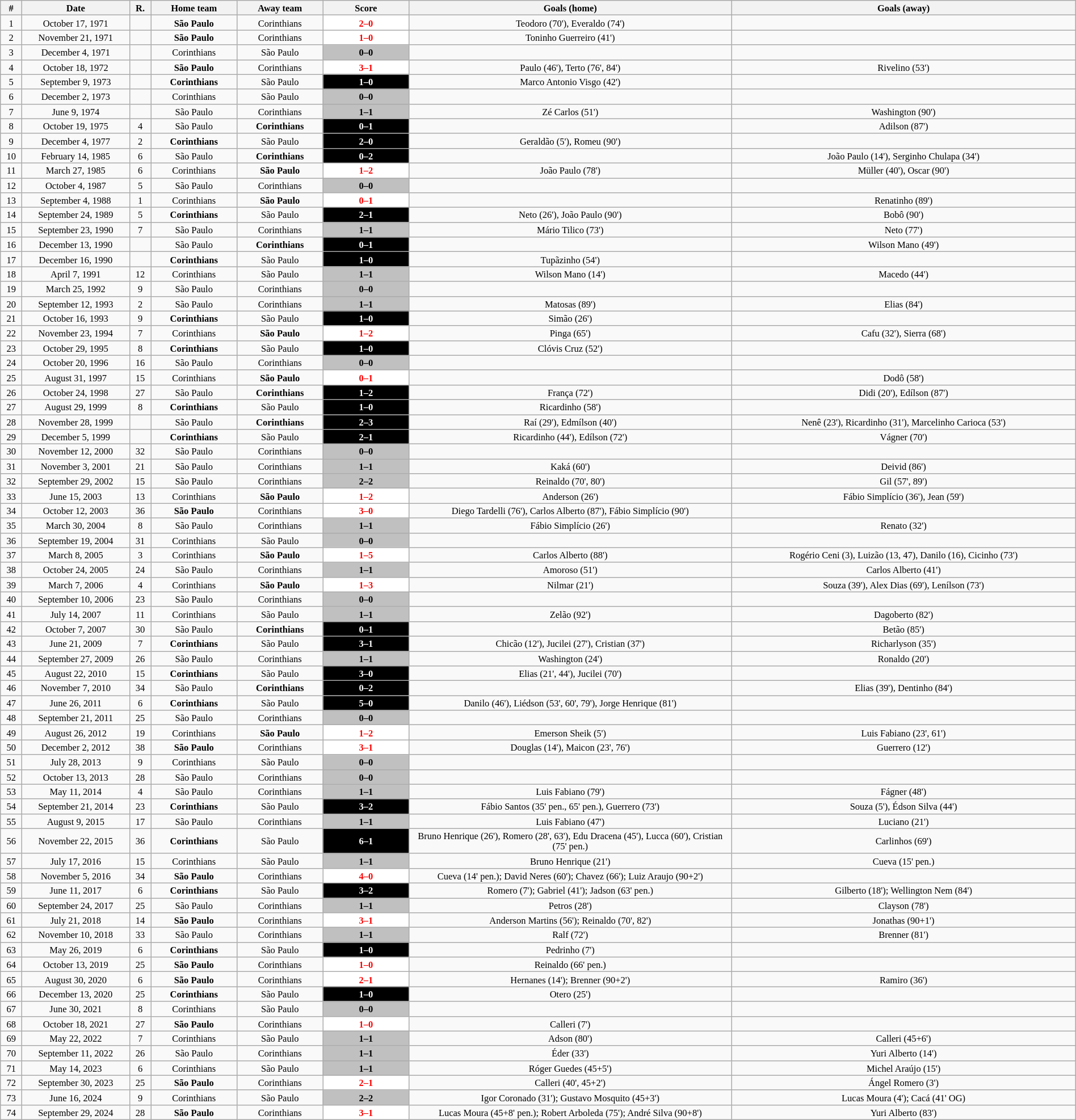<table class="wikitable" style="width:100%; margin:0 left; font-size: 11px">
<tr>
<th width=2%>#</th>
<th class="unsortable" width=10%>Date</th>
<th width=2%>R.</th>
<th width=8%>Home team</th>
<th width=8%>Away team</th>
<th width=8%>Score</th>
<th width=30%>Goals (home)</th>
<th width=30>Goals (away)</th>
</tr>
<tr style="text-align:center;">
<td>1</td>
<td>October 17, 1971</td>
<td></td>
<td><strong>São Paulo</strong></td>
<td>Corinthians</td>
<td style="color:#FF0000; background:#ffffff"><strong>2–0</strong></td>
<td>Teodoro (70'), Everaldo (74')</td>
<td></td>
</tr>
<tr style="text-align:center;">
<td>2</td>
<td>November 21, 1971</td>
<td></td>
<td><strong>São Paulo</strong></td>
<td>Corinthians</td>
<td style="color:#FF0000; background:#ffffff"><strong>1–0</strong></td>
<td>Toninho Guerreiro (41')</td>
<td></td>
</tr>
<tr style="text-align:center;">
<td>3</td>
<td>December 4, 1971</td>
<td></td>
<td>Corinthians</td>
<td>São Paulo</td>
<td bgcolor=#c0c0c0><strong>0–0</strong></td>
<td></td>
<td></td>
</tr>
<tr style="text-align:center;">
<td>4</td>
<td>October 18, 1972</td>
<td></td>
<td><strong>São Paulo</strong></td>
<td>Corinthians</td>
<td style="color:#FF0000; background:#ffffff"><strong>3–1</strong></td>
<td>Paulo (46'), Terto (76', 84')</td>
<td>Rivelino (53')</td>
</tr>
<tr style="text-align:center;">
<td>5</td>
<td>September 9, 1973</td>
<td></td>
<td><strong>Corinthians</strong></td>
<td>São Paulo</td>
<td style="color:#ffffff; background:#000000"><strong>1–0</strong></td>
<td>Marco Antonio Visgo (42')</td>
<td></td>
</tr>
<tr style="text-align:center;">
<td>6</td>
<td>December 2, 1973</td>
<td></td>
<td>Corinthians</td>
<td>São Paulo</td>
<td bgcolor=#c0c0c0><strong>0–0</strong></td>
<td></td>
<td></td>
</tr>
<tr style="text-align:center;">
<td>7</td>
<td>June 9, 1974</td>
<td></td>
<td>São Paulo</td>
<td>Corinthians</td>
<td bgcolor=#c0c0c0><strong>1–1</strong></td>
<td>Zé Carlos (51')</td>
<td>Washington (90')</td>
</tr>
<tr style="text-align:center;">
<td>8</td>
<td>October 19, 1975</td>
<td>4</td>
<td>São Paulo</td>
<td><strong>Corinthians</strong></td>
<td style="color:#ffffff; background:#000000"><strong>0–1</strong></td>
<td></td>
<td>Adilson (87')</td>
</tr>
<tr style="text-align:center;">
<td>9</td>
<td>December 4, 1977</td>
<td>2</td>
<td><strong>Corinthians</strong></td>
<td>São Paulo</td>
<td style="color:#ffffff; background:#000000"><strong>2–0</strong></td>
<td>Geraldão (5'), Romeu (90')</td>
<td></td>
</tr>
<tr style="text-align:center;">
<td>10</td>
<td>February 14, 1985</td>
<td>6</td>
<td>São Paulo</td>
<td><strong>Corinthians</strong></td>
<td style="color:#ffffff; background:#000000"><strong>0–2</strong></td>
<td></td>
<td>João Paulo (14'), Serginho Chulapa (34')</td>
</tr>
<tr style="text-align:center;">
<td>11</td>
<td>March 27, 1985</td>
<td>6</td>
<td>Corinthians</td>
<td><strong>São Paulo</strong></td>
<td style="color:#FF0000; background:#ffffff"><strong>1–2</strong></td>
<td>João Paulo (78')</td>
<td>Müller (40'), Oscar (90')</td>
</tr>
<tr style="text-align:center;">
<td>12</td>
<td>October 4, 1987</td>
<td>5</td>
<td>São Paulo</td>
<td>Corinthians</td>
<td bgcolor=#c0c0c0><strong>0–0</strong></td>
<td></td>
<td></td>
</tr>
<tr style="text-align:center;">
<td>13</td>
<td>September 4, 1988</td>
<td>1</td>
<td>Corinthians</td>
<td><strong>São Paulo</strong></td>
<td style="color:#FF0000; background:#ffffff"><strong>0–1</strong></td>
<td></td>
<td>Renatinho (89')</td>
</tr>
<tr style="text-align:center;">
<td>14</td>
<td>September 24, 1989</td>
<td>5</td>
<td><strong>Corinthians</strong></td>
<td>São Paulo</td>
<td style="color:#ffffff; background:#000000"><strong>2–1</strong></td>
<td>Neto (26'), João Paulo (90')</td>
<td>Bobô (90')</td>
</tr>
<tr style="text-align:center;">
<td>15</td>
<td>September 23, 1990</td>
<td>7</td>
<td>São Paulo</td>
<td>Corinthians</td>
<td bgcolor=#c0c0c0><strong>1–1</strong></td>
<td>Mário Tilico (73')</td>
<td>Neto (77')</td>
</tr>
<tr style="text-align:center;">
<td>16</td>
<td>December 13, 1990</td>
<td></td>
<td>São Paulo</td>
<td><strong>Corinthians</strong></td>
<td style="color:#ffffff; background:#000000"><strong>0–1</strong></td>
<td></td>
<td>Wilson Mano (49')</td>
</tr>
<tr style="text-align:center;">
<td>17</td>
<td>December 16, 1990</td>
<td></td>
<td><strong>Corinthians</strong></td>
<td>São Paulo</td>
<td style="color:#ffffff; background:#000000"><strong>1–0</strong></td>
<td>Tupãzinho (54')</td>
<td></td>
</tr>
<tr style="text-align:center;">
<td>18</td>
<td>April 7, 1991</td>
<td>12</td>
<td>Corinthians</td>
<td>São Paulo</td>
<td bgcolor=#c0c0c0><strong>1–1</strong></td>
<td>Wilson Mano (14')</td>
<td>Macedo (44')</td>
</tr>
<tr style="text-align:center;">
<td>19</td>
<td>March 25, 1992</td>
<td>9</td>
<td>São Paulo</td>
<td>Corinthians</td>
<td bgcolor=#c0c0c0><strong>0–0</strong></td>
<td></td>
<td></td>
</tr>
<tr style="text-align:center;">
<td>20</td>
<td>September 12, 1993</td>
<td>2</td>
<td>São Paulo</td>
<td>Corinthians</td>
<td bgcolor=#c0c0c0><strong>1–1</strong></td>
<td>Matosas (89')</td>
<td>Elias (84')</td>
</tr>
<tr style="text-align:center;">
<td>21</td>
<td>October 16, 1993</td>
<td>9</td>
<td><strong>Corinthians</strong></td>
<td>São Paulo</td>
<td style="color:#ffffff; background:#000000"><strong>1–0</strong></td>
<td>Simão (26')</td>
<td></td>
</tr>
<tr style="text-align:center;">
<td>22</td>
<td>November 23, 1994</td>
<td>7</td>
<td>Corinthians</td>
<td><strong>São Paulo</strong></td>
<td style="color:#FF0000; background:#ffffff"><strong>1–2</strong></td>
<td>Pinga (65')</td>
<td>Cafu (32'), Sierra (68')</td>
</tr>
<tr style="text-align:center;">
<td>23</td>
<td>October 29, 1995</td>
<td>8</td>
<td><strong>Corinthians</strong></td>
<td>São Paulo</td>
<td style="color:#ffffff; background:#000000"><strong>1–0</strong></td>
<td>Clóvis Cruz (52')</td>
<td></td>
</tr>
<tr style="text-align:center;">
<td>24</td>
<td>October 20, 1996</td>
<td>16</td>
<td>São Paulo</td>
<td>Corinthians</td>
<td bgcolor=#c0c0c0><strong>0–0</strong></td>
<td></td>
<td></td>
</tr>
<tr style="text-align:center;">
<td>25</td>
<td>August 31, 1997</td>
<td>15</td>
<td>Corinthians</td>
<td><strong>São Paulo</strong></td>
<td style="color:#FF0000; background:#ffffff"><strong>0–1</strong></td>
<td></td>
<td>Dodô (58')</td>
</tr>
<tr style="text-align:center;">
<td>26</td>
<td>October 24, 1998</td>
<td>27</td>
<td>São Paulo</td>
<td><strong>Corinthians</strong></td>
<td style="color:#ffffff; background:#000000"><strong>1–2</strong></td>
<td>França (72')</td>
<td>Didi (20'), Edílson (87')</td>
</tr>
<tr style="text-align:center;">
<td>27</td>
<td>August 29, 1999</td>
<td>8</td>
<td><strong>Corinthians</strong></td>
<td>São Paulo</td>
<td style="color:#ffffff; background:#000000"><strong>1–0</strong></td>
<td>Ricardinho (58')</td>
<td></td>
</tr>
<tr style="text-align:center;">
<td>28</td>
<td>November 28, 1999</td>
<td></td>
<td>São Paulo</td>
<td><strong>Corinthians</strong></td>
<td style="color:#ffffff; background:#000000"><strong>2–3</strong></td>
<td>Raí (29'), Edmílson (40')</td>
<td>Nenê (23'), Ricardinho (31'), Marcelinho Carioca (53')</td>
</tr>
<tr style="text-align:center;">
<td>29</td>
<td>December 5, 1999</td>
<td></td>
<td><strong>Corinthians</strong></td>
<td>São Paulo</td>
<td style="color:#ffffff; background:#000000"><strong>2–1</strong></td>
<td>Ricardinho (44'), Edílson (72')</td>
<td>Vágner (70')</td>
</tr>
<tr style="text-align:center;">
<td>30</td>
<td>November 12, 2000</td>
<td>32</td>
<td>São Paulo</td>
<td>Corinthians</td>
<td bgcolor=#c0c0c0><strong>0–0</strong></td>
<td></td>
<td></td>
</tr>
<tr style="text-align:center;">
<td>31</td>
<td>November 3, 2001</td>
<td>21</td>
<td>São Paulo</td>
<td>Corinthians</td>
<td bgcolor=#c0c0c0><strong>1–1</strong></td>
<td>Kaká (60')</td>
<td>Deivid (86')</td>
</tr>
<tr style="text-align:center;">
<td>32</td>
<td>September 29, 2002</td>
<td>15</td>
<td>São Paulo</td>
<td>Corinthians</td>
<td bgcolor=#c0c0c0><strong>2–2</strong></td>
<td>Reinaldo (70', 80')</td>
<td>Gil (57', 89')</td>
</tr>
<tr style="text-align:center;">
<td>33</td>
<td>June 15, 2003</td>
<td>13</td>
<td>Corinthians</td>
<td><strong>São Paulo</strong></td>
<td style="color:#FF0000; background:#ffffff"><strong>1–2</strong></td>
<td>Anderson (26')</td>
<td>Fábio Simplício (36'), Jean (59')</td>
</tr>
<tr style="text-align:center;">
<td>34</td>
<td>October 12, 2003</td>
<td>36</td>
<td><strong>São Paulo</strong></td>
<td>Corinthians</td>
<td style="color:#FF0000; background:#ffffff"><strong>3–0</strong></td>
<td>Diego Tardelli (76'), Carlos Alberto (87'), Fábio Simplício (90')</td>
<td></td>
</tr>
<tr style="text-align:center;">
<td>35</td>
<td>March 30, 2004</td>
<td>8</td>
<td>São Paulo</td>
<td>Corinthians</td>
<td bgcolor=#c0c0c0><strong>1–1</strong></td>
<td>Fábio Simplício (26')</td>
<td>Renato (32')</td>
</tr>
<tr style="text-align:center;">
<td>36</td>
<td>September 19, 2004</td>
<td>31</td>
<td>Corinthians</td>
<td>São Paulo</td>
<td bgcolor=#c0c0c0><strong>0–0</strong></td>
<td></td>
<td></td>
</tr>
<tr style="text-align:center;">
<td>37</td>
<td>March 8, 2005</td>
<td>3</td>
<td>Corinthians</td>
<td><strong>São Paulo</strong></td>
<td style="color:#FF0000; background:#ffffff"><strong>1–5</strong></td>
<td>Carlos Alberto (88')</td>
<td>Rogério Ceni (3), Luizão (13, 47), Danilo (16), Cicinho (73')</td>
</tr>
<tr style="text-align:center;">
<td>38</td>
<td>October 24, 2005</td>
<td>24</td>
<td>São Paulo</td>
<td>Corinthians</td>
<td bgcolor=#c0c0c0><strong>1–1</strong></td>
<td>Amoroso (51')</td>
<td>Carlos Alberto (41')</td>
</tr>
<tr style="text-align:center;">
<td>39</td>
<td>March 7, 2006</td>
<td>4</td>
<td>Corinthians</td>
<td><strong>São Paulo</strong></td>
<td style="color:#FF0000; background:#ffffff"><strong>1–3</strong></td>
<td>Nilmar (21')</td>
<td>Souza (39'), Alex Dias (69'), Lenílson (73')</td>
</tr>
<tr style="text-align:center;">
<td>40</td>
<td>September 10, 2006</td>
<td>23</td>
<td>São Paulo</td>
<td>Corinthians</td>
<td bgcolor=#c0c0c0><strong>0–0</strong></td>
<td></td>
<td></td>
</tr>
<tr style="text-align:center;">
<td>41</td>
<td>July 14, 2007</td>
<td>11</td>
<td>Corinthians</td>
<td>São Paulo</td>
<td bgcolor=#c0c0c0><strong>1–1</strong></td>
<td>Zelão (92')</td>
<td>Dagoberto (82')</td>
</tr>
<tr style="text-align:center;">
<td>42</td>
<td>October 7, 2007</td>
<td>30</td>
<td>São Paulo</td>
<td><strong>Corinthians</strong></td>
<td style="color:#ffffff; background:#000000"><strong>0–1</strong></td>
<td></td>
<td>Betão (85')</td>
</tr>
<tr style="text-align:center;">
<td>43</td>
<td>June 21, 2009</td>
<td>7</td>
<td><strong>Corinthians</strong></td>
<td>São Paulo</td>
<td style="color:#ffffff; background:#000000"><strong>3–1</strong></td>
<td>Chicão (12'), Jucilei (27'), Cristian (37')</td>
<td>Richarlyson (35')</td>
</tr>
<tr style="text-align:center;">
<td>44</td>
<td>September 27, 2009</td>
<td>26</td>
<td>São Paulo</td>
<td>Corinthians</td>
<td bgcolor=#c0c0c0><strong>1–1</strong></td>
<td>Washington (24')</td>
<td>Ronaldo (20')</td>
</tr>
<tr style="text-align:center;">
<td>45</td>
<td>August 22, 2010</td>
<td>15</td>
<td><strong>Corinthians</strong></td>
<td>São Paulo</td>
<td style="color:#ffffff; background:#000000"><strong>3–0</strong></td>
<td>Elias (21', 44'), Jucilei (70')</td>
<td></td>
</tr>
<tr style="text-align:center;">
<td>46</td>
<td>November 7, 2010</td>
<td>34</td>
<td>São Paulo</td>
<td><strong>Corinthians</strong></td>
<td style="color:#ffffff; background:#000000"><strong>0–2</strong></td>
<td></td>
<td>Elias (39'), Dentinho (84')</td>
</tr>
<tr style="text-align:center;">
<td>47</td>
<td>June 26, 2011</td>
<td>6</td>
<td><strong>Corinthians</strong></td>
<td>São Paulo</td>
<td style="color:#ffffff; background:#000000"><strong>5–0</strong></td>
<td>Danilo (46'), Liédson (53', 60', 79'), Jorge Henrique (81')</td>
<td></td>
</tr>
<tr style="text-align:center;">
<td>48</td>
<td>September 21, 2011</td>
<td>25</td>
<td>São Paulo</td>
<td>Corinthians</td>
<td bgcolor=#c0c0c0><strong>0–0</strong></td>
<td></td>
<td></td>
</tr>
<tr style="text-align:center;">
<td>49</td>
<td>August 26, 2012</td>
<td>19</td>
<td>Corinthians</td>
<td><strong>São Paulo</strong></td>
<td style="color:#FF0000; background:#ffffff"><strong>1–2</strong></td>
<td>Emerson Sheik (5')</td>
<td>Luis Fabiano (23', 61')</td>
</tr>
<tr style="text-align:center;">
<td>50</td>
<td>December 2, 2012</td>
<td>38</td>
<td><strong>São Paulo</strong></td>
<td>Corinthians</td>
<td style="color:#FF0000; background:#ffffff"><strong>3–1</strong></td>
<td>Douglas (14'), Maicon (23', 76')</td>
<td>Guerrero (12')</td>
</tr>
<tr style="text-align:center;">
<td>51</td>
<td>July 28, 2013</td>
<td>9</td>
<td>Corinthians</td>
<td>São Paulo</td>
<td bgcolor=#c0c0c0><strong>0–0</strong></td>
<td></td>
<td></td>
</tr>
<tr style="text-align:center;">
<td>52</td>
<td>October 13, 2013</td>
<td>28</td>
<td>São Paulo</td>
<td>Corinthians</td>
<td bgcolor=#c0c0c0><strong>0–0</strong></td>
<td></td>
<td></td>
</tr>
<tr style="text-align:center;">
<td>53</td>
<td>May 11, 2014</td>
<td>4</td>
<td>São Paulo</td>
<td>Corinthians</td>
<td bgcolor=#c0c0c0><strong>1–1</strong></td>
<td>Luis Fabiano (79')</td>
<td>Fágner (48')</td>
</tr>
<tr style="text-align:center;">
<td>54</td>
<td>September 21, 2014</td>
<td>23</td>
<td><strong>Corinthians</strong></td>
<td>São Paulo</td>
<td style="color:#ffffff; background:#000000"><strong>3–2</strong></td>
<td>Fábio Santos (35' pen., 65' pen.), Guerrero (73')</td>
<td>Souza (5'), Édson Silva (44')</td>
</tr>
<tr style="text-align:center;">
<td>55</td>
<td>August 9, 2015</td>
<td>17</td>
<td>São Paulo</td>
<td>Corinthians</td>
<td bgcolor=#c0c0c0><strong>1–1</strong></td>
<td>Luis Fabiano (47')</td>
<td>Luciano (21')</td>
</tr>
<tr style="text-align:center;">
<td>56</td>
<td>November 22, 2015</td>
<td>36</td>
<td><strong>Corinthians</strong></td>
<td>São Paulo</td>
<td style="color:#ffffff; background:#000000"><strong>6–1</strong></td>
<td>Bruno Henrique (26'), Romero (28', 63'), Edu Dracena (45'), Lucca (60'), Cristian (75' pen.)</td>
<td>Carlinhos (69')</td>
</tr>
<tr style="text-align:center;">
<td>57</td>
<td>July 17, 2016</td>
<td>15</td>
<td>Corinthians</td>
<td>São Paulo</td>
<td bgcolor=#c0c0c0><strong>1–1</strong></td>
<td>Bruno Henrique (21')</td>
<td>Cueva (15' pen.)</td>
</tr>
<tr style="text-align:center;">
<td>58</td>
<td>November 5, 2016</td>
<td>34</td>
<td><strong>São Paulo</strong></td>
<td>Corinthians</td>
<td style="color:#FF0000; background:#ffffff"><strong>4–0</strong></td>
<td>Cueva (14' pen.); David Neres (60'); Chavez (66'); Luiz Araujo (90+2')</td>
<td></td>
</tr>
<tr style="text-align:center;">
<td>59</td>
<td>June 11, 2017</td>
<td>6</td>
<td><strong>Corinthians</strong></td>
<td>São Paulo</td>
<td style="color:#ffffff; background:#000000"><strong>3–2</strong></td>
<td>Romero (7'); Gabriel (41'); Jadson (63' pen.)</td>
<td>Gilberto (18'); Wellington Nem (84')</td>
</tr>
<tr style="text-align:center;">
<td>60</td>
<td>September 24, 2017</td>
<td>25</td>
<td>São Paulo</td>
<td>Corinthians</td>
<td bgcolor=#c0c0c0><strong>1–1</strong></td>
<td>Petros (28')</td>
<td>Clayson (78')</td>
</tr>
<tr style="text-align:center;">
<td>61</td>
<td>July 21, 2018</td>
<td>14</td>
<td><strong>São Paulo</strong></td>
<td>Corinthians</td>
<td style="color:#FF0000; background:#ffffff"><strong>3–1</strong></td>
<td>Anderson Martins (56'); Reinaldo (70', 82')</td>
<td>Jonathas (90+1')</td>
</tr>
<tr style="text-align:center;">
<td>62</td>
<td>November 10, 2018</td>
<td>33</td>
<td>São Paulo</td>
<td>Corinthians</td>
<td bgcolor=#c0c0c0><strong>1–1</strong></td>
<td>Ralf (72')</td>
<td>Brenner (81')</td>
</tr>
<tr style="text-align:center;">
<td>63</td>
<td>May 26, 2019</td>
<td>6</td>
<td><strong>Corinthians</strong></td>
<td>São Paulo</td>
<td style="color:#ffffff; background:#000000"><strong>1–0</strong></td>
<td>Pedrinho (7')</td>
<td></td>
</tr>
<tr style="text-align:center;">
<td>64</td>
<td>October 13, 2019</td>
<td>25</td>
<td><strong>São Paulo</strong></td>
<td>Corinthians</td>
<td style="color:#FF0000; background:#ffffff"><strong>1–0</strong></td>
<td>Reinaldo (66' pen.)</td>
<td></td>
</tr>
<tr style="text-align:center;">
<td>65</td>
<td>August 30, 2020</td>
<td>6</td>
<td><strong>São Paulo</strong></td>
<td>Corinthians</td>
<td style="color:#FF0000; background:#ffffff"><strong>2–1</strong></td>
<td>Hernanes (14'); Brenner (90+2')</td>
<td>Ramiro (36')</td>
</tr>
<tr style="text-align:center;">
<td>66</td>
<td>December 13, 2020</td>
<td>25</td>
<td><strong>Corinthians</strong></td>
<td>São Paulo</td>
<td style="color:#ffffff; background:#000000"><strong>1–0</strong></td>
<td>Otero (25')</td>
<td></td>
</tr>
<tr style="text-align:center;">
<td>67</td>
<td>June 30, 2021</td>
<td>8</td>
<td>Corinthians</td>
<td>São Paulo</td>
<td bgcolor=#c0c0c0><strong>0–0</strong></td>
<td></td>
<td></td>
</tr>
<tr style="text-align:center;">
<td>68</td>
<td>October 18, 2021</td>
<td>27</td>
<td><strong>São Paulo</strong></td>
<td>Corinthians</td>
<td style="color:#FF0000; background:#ffffff"><strong>1–0</strong></td>
<td>Calleri (7')</td>
<td></td>
</tr>
<tr style="text-align:center;">
<td>69</td>
<td>May 22, 2022</td>
<td>7</td>
<td>Corinthians</td>
<td>São Paulo</td>
<td style="color:#000000; background:#c0c0c0"><strong>1–1</strong></td>
<td>Adson (80')</td>
<td>Calleri (45+6')</td>
</tr>
<tr style="text-align:center;">
<td>70</td>
<td>September 11, 2022</td>
<td>26</td>
<td>São Paulo</td>
<td>Corinthians</td>
<td style="color:#000000; background:#c0c0c0"><strong>1–1</strong></td>
<td>Éder (33')</td>
<td>Yuri Alberto (14')</td>
</tr>
<tr style="text-align:center;">
<td>71</td>
<td>May 14, 2023</td>
<td>6</td>
<td>Corinthians</td>
<td>São Paulo</td>
<td style="color:#000000; background:#c0c0c0"><strong>1–1</strong></td>
<td>Róger Guedes (45+5')</td>
<td>Michel Araújo (15')</td>
</tr>
<tr style="text-align:center;">
<td>72</td>
<td>September 30, 2023</td>
<td>25</td>
<td><strong>São Paulo</strong></td>
<td>Corinthians</td>
<td style="color:#FF0000; background:#ffffff"><strong>2–1</strong></td>
<td>Calleri (40', 45+2')</td>
<td>Ángel Romero (3')</td>
</tr>
<tr style="text-align:center;">
<td>73</td>
<td>June 16, 2024</td>
<td>9</td>
<td>Corinthians</td>
<td>São Paulo</td>
<td style="color:#000000; background:#c0c0c0"><strong>2–2</strong></td>
<td>Igor Coronado (31'); Gustavo Mosquito (45+3')</td>
<td>Lucas Moura (4'); Cacá (41' OG)</td>
</tr>
<tr style="text-align:center;">
<td>74</td>
<td>September 29, 2024</td>
<td>28</td>
<td><strong>São Paulo</strong></td>
<td>Corinthians</td>
<td style="color:#FF0000; background:#ffffff"><strong>3–1</strong></td>
<td>Lucas Moura (45+8' pen.); Robert Arboleda (75'); André Silva (90+8')</td>
<td>Yuri Alberto (83')</td>
</tr>
</table>
